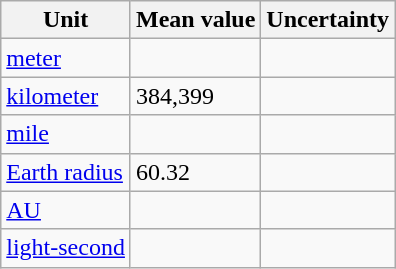<table class="wikitable">
<tr>
<th>Unit</th>
<th>Mean value</th>
<th>Uncertainty</th>
</tr>
<tr>
<td><a href='#'>meter</a></td>
<td></td>
<td></td>
</tr>
<tr>
<td><a href='#'>kilometer</a></td>
<td>384,399</td>
<td></td>
</tr>
<tr>
<td><a href='#'>mile</a></td>
<td></td>
<td></td>
</tr>
<tr>
<td><a href='#'>Earth radius</a></td>
<td>60.32</td>
<td></td>
</tr>
<tr>
<td><a href='#'>AU</a></td>
<td>  <br></td>
<td></td>
</tr>
<tr>
<td><a href='#'>light-second</a></td>
<td></td>
<td></td>
</tr>
</table>
